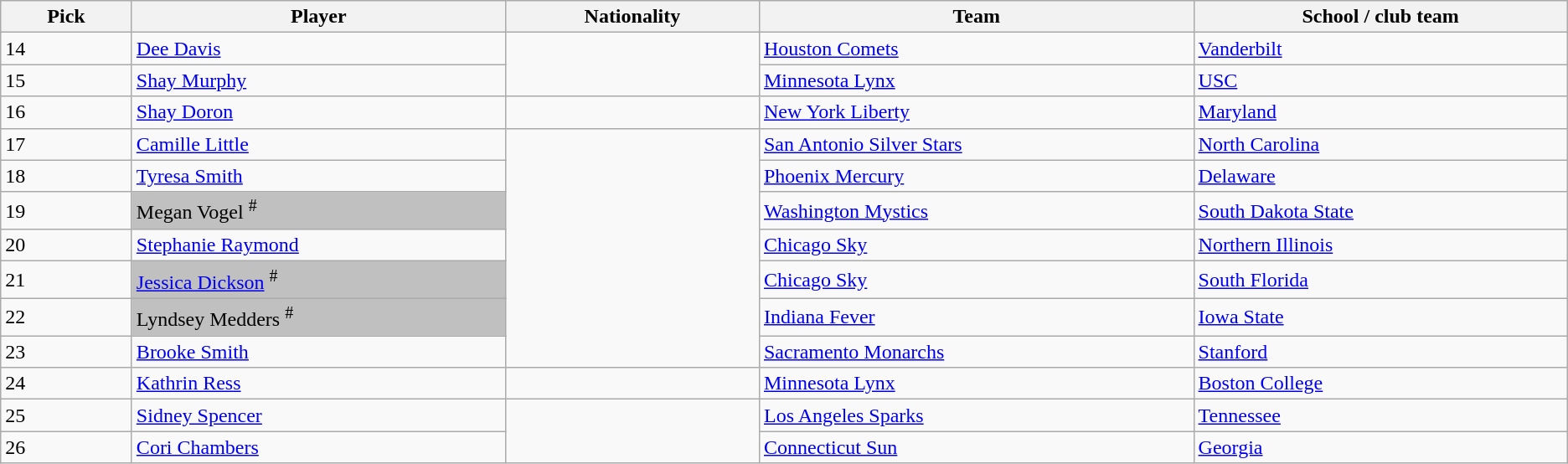<table class="wikitable sortable">
<tr>
<th width=100>Pick</th>
<th width=300>Player</th>
<th width=200>Nationality</th>
<th width=350>Team</th>
<th width=300>School / club team</th>
</tr>
<tr>
<td>14</td>
<td><a href='#'>Dee Davis</a></td>
<td rowspan=2></td>
<td><a href='#'>Houston Comets</a> </td>
<td><a href='#'>Vanderbilt</a></td>
</tr>
<tr>
<td>15</td>
<td><a href='#'>Shay Murphy</a></td>
<td><a href='#'>Minnesota Lynx</a></td>
<td><a href='#'>USC</a></td>
</tr>
<tr>
<td>16</td>
<td><a href='#'>Shay Doron</a></td>
<td></td>
<td><a href='#'>New York Liberty</a></td>
<td><a href='#'>Maryland</a></td>
</tr>
<tr>
<td>17</td>
<td><a href='#'>Camille Little</a></td>
<td rowspan=7></td>
<td><a href='#'>San Antonio Silver Stars</a></td>
<td><a href='#'>North Carolina</a></td>
</tr>
<tr>
<td>18</td>
<td><a href='#'>Tyresa Smith</a></td>
<td><a href='#'>Phoenix Mercury</a></td>
<td><a href='#'>Delaware</a></td>
</tr>
<tr>
<td>19</td>
<td bgcolor=#C0C0C0>Megan Vogel <sup>#</sup></td>
<td><a href='#'>Washington Mystics</a></td>
<td><a href='#'>South Dakota State</a></td>
</tr>
<tr>
<td>20</td>
<td><a href='#'>Stephanie Raymond</a></td>
<td><a href='#'>Chicago Sky</a> </td>
<td><a href='#'>Northern Illinois</a></td>
</tr>
<tr>
<td>21</td>
<td bgcolor=#C0C0C0><a href='#'>Jessica Dickson</a> <sup>#</sup></td>
<td><a href='#'>Chicago Sky</a> </td>
<td><a href='#'>South Florida</a></td>
</tr>
<tr>
<td>22</td>
<td bgcolor=#C0C0C0>Lyndsey Medders <sup>#</sup></td>
<td><a href='#'>Indiana Fever</a></td>
<td><a href='#'>Iowa State</a></td>
</tr>
<tr>
<td>23</td>
<td><a href='#'>Brooke Smith</a></td>
<td><a href='#'>Sacramento Monarchs</a></td>
<td><a href='#'>Stanford</a></td>
</tr>
<tr>
<td>24</td>
<td><a href='#'>Kathrin Ress</a></td>
<td></td>
<td><a href='#'>Minnesota Lynx</a> </td>
<td><a href='#'>Boston College</a></td>
</tr>
<tr>
<td>25</td>
<td><a href='#'>Sidney Spencer</a></td>
<td rowspan=2></td>
<td><a href='#'>Los Angeles Sparks</a></td>
<td><a href='#'>Tennessee</a></td>
</tr>
<tr>
<td>26</td>
<td><a href='#'>Cori Chambers</a></td>
<td><a href='#'>Connecticut Sun</a></td>
<td><a href='#'>Georgia</a></td>
</tr>
</table>
